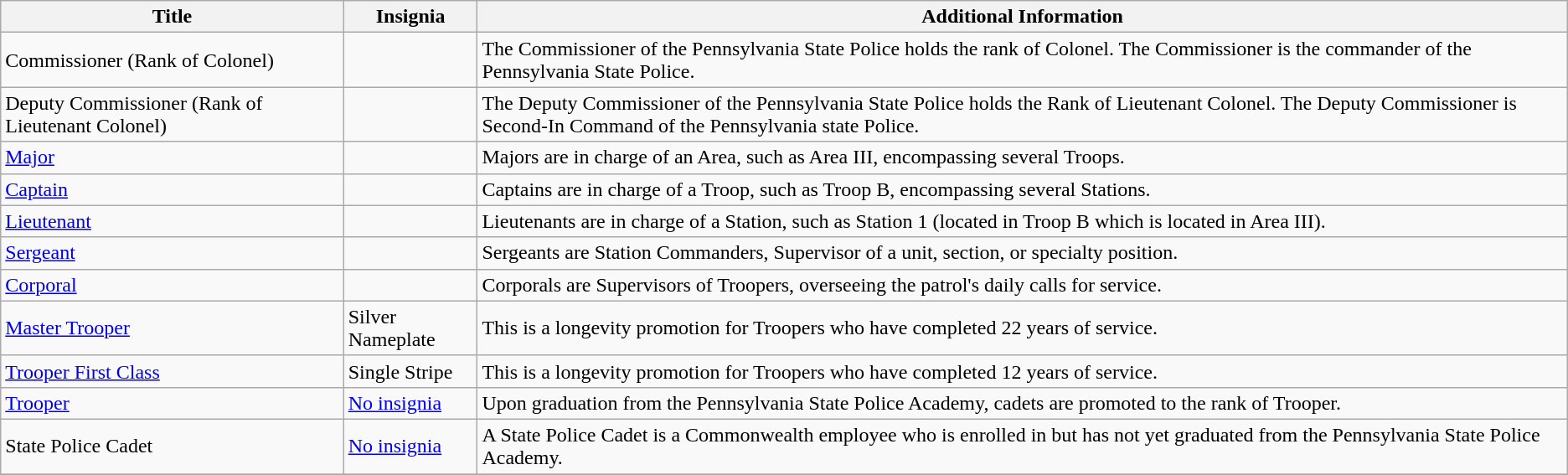<table border="1" cellspacing="2" cellpadding="5" style="border-collapse:collapse;" class="wikitable">
<tr>
<th>Title</th>
<th>Insignia</th>
<th>Additional Information</th>
</tr>
<tr>
<td>Commissioner (Rank of Colonel)</td>
<td></td>
<td>The Commissioner of the Pennsylvania State Police holds the rank of Colonel. The Commissioner is the commander of the Pennsylvania State Police.</td>
</tr>
<tr>
<td>Deputy Commissioner (Rank of Lieutenant Colonel)</td>
<td></td>
<td>The Deputy Commissioner of the Pennsylvania State Police holds the Rank of Lieutenant Colonel. The Deputy Commissioner is Second-In Command of the Pennsylvania state Police.</td>
</tr>
<tr>
<td><a href='#'>Major</a></td>
<td></td>
<td>Majors are in charge of an Area, such as Area III, encompassing several Troops.</td>
</tr>
<tr>
<td><a href='#'>Captain</a></td>
<td></td>
<td>Captains are in charge of a Troop, such as Troop B, encompassing several Stations.</td>
</tr>
<tr>
<td><a href='#'>Lieutenant</a></td>
<td></td>
<td>Lieutenants are in charge of a Station, such as Station 1 (located in Troop B which is located in Area III).</td>
</tr>
<tr>
<td><a href='#'>Sergeant</a></td>
<td></td>
<td>Sergeants are Station Commanders, Supervisor of a unit, section, or specialty position.</td>
</tr>
<tr>
<td><a href='#'>Corporal</a></td>
<td></td>
<td>Corporals are Supervisors of Troopers, overseeing the patrol's daily calls for service.</td>
</tr>
<tr>
<td><a href='#'>Master Trooper</a></td>
<td>Silver Nameplate</td>
<td>This is a longevity promotion for Troopers who have completed 22 years of service.</td>
</tr>
<tr>
<td><a href='#'>Trooper First Class</a></td>
<td>Single Stripe</td>
<td>This is a longevity promotion for Troopers who have completed 12 years of service.</td>
</tr>
<tr>
<td><a href='#'>Trooper</a></td>
<td><a href='#'>No insignia</a></td>
<td>Upon graduation from the Pennsylvania State Police Academy, cadets are promoted to the rank of Trooper.</td>
</tr>
<tr>
<td>State Police Cadet</td>
<td><a href='#'>No insignia</a></td>
<td>A State Police Cadet is a Commonwealth employee who is enrolled in but has not yet graduated from the Pennsylvania State Police Academy.</td>
</tr>
<tr>
</tr>
</table>
